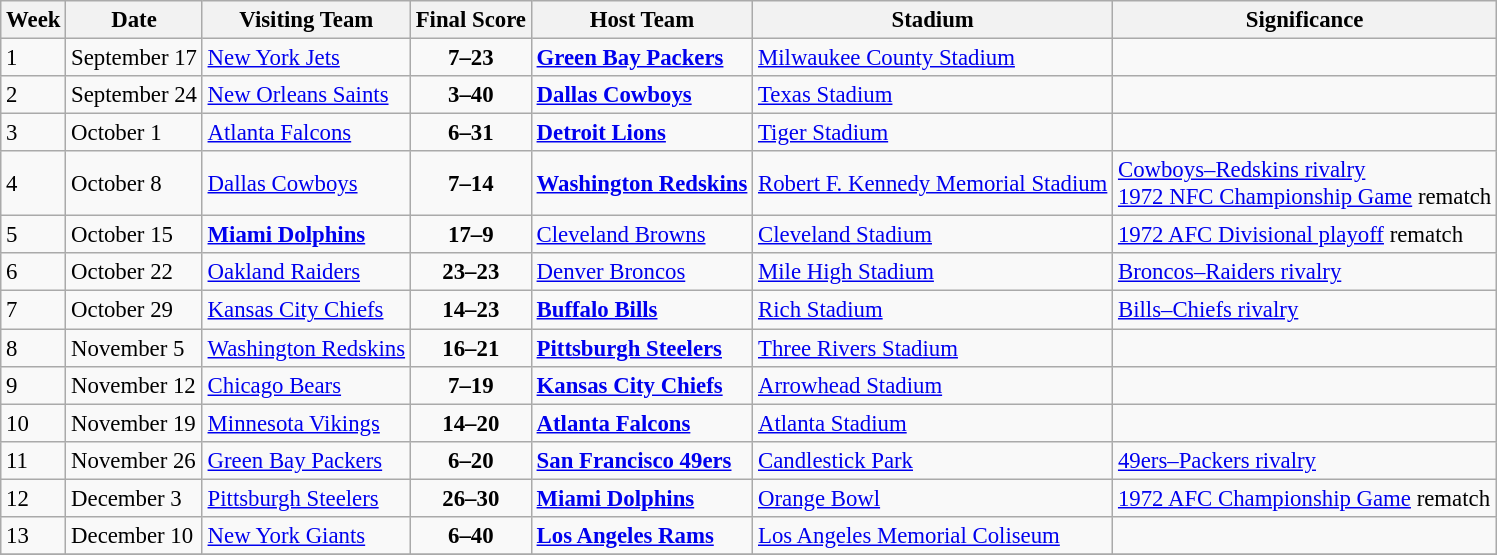<table class="wikitable" style="font-size: 95%;">
<tr>
<th>Week</th>
<th>Date</th>
<th>Visiting Team</th>
<th>Final Score</th>
<th>Host Team</th>
<th>Stadium</th>
<th>Significance</th>
</tr>
<tr>
<td>1</td>
<td>September 17</td>
<td><a href='#'>New York Jets</a></td>
<td align="center"><strong>7–23</strong></td>
<td><strong><a href='#'>Green Bay Packers</a></strong></td>
<td><a href='#'>Milwaukee County Stadium</a></td>
<td></td>
</tr>
<tr>
<td>2</td>
<td>September 24</td>
<td><a href='#'>New Orleans Saints</a></td>
<td align="center"><strong>3–40</strong></td>
<td><strong><a href='#'>Dallas Cowboys</a></strong></td>
<td><a href='#'>Texas Stadium</a></td>
<td></td>
</tr>
<tr>
<td>3</td>
<td>October 1</td>
<td><a href='#'>Atlanta Falcons</a></td>
<td align="center"><strong>6–31</strong></td>
<td><strong><a href='#'>Detroit Lions</a></strong></td>
<td><a href='#'>Tiger Stadium</a></td>
<td></td>
</tr>
<tr>
<td>4</td>
<td>October 8</td>
<td><a href='#'>Dallas Cowboys</a></td>
<td align="center"><strong>7–14</strong></td>
<td><strong><a href='#'>Washington Redskins</a></strong></td>
<td><a href='#'>Robert F. Kennedy Memorial Stadium</a></td>
<td><a href='#'>Cowboys–Redskins rivalry</a><br><a href='#'>1972 NFC Championship Game</a> rematch</td>
</tr>
<tr>
<td>5</td>
<td>October 15</td>
<td><strong><a href='#'>Miami Dolphins</a></strong></td>
<td align="center"><strong>17–9</strong></td>
<td><a href='#'>Cleveland Browns</a></td>
<td><a href='#'>Cleveland Stadium</a></td>
<td><a href='#'>1972 AFC Divisional playoff</a> rematch</td>
</tr>
<tr>
<td>6</td>
<td>October 22</td>
<td><a href='#'>Oakland Raiders</a></td>
<td align="center"><strong>23–23</strong></td>
<td><a href='#'>Denver Broncos</a></td>
<td><a href='#'>Mile High Stadium</a></td>
<td><a href='#'>Broncos–Raiders rivalry</a></td>
</tr>
<tr>
<td>7</td>
<td>October 29</td>
<td><a href='#'>Kansas City Chiefs</a></td>
<td align="center"><strong>14–23</strong></td>
<td><strong><a href='#'>Buffalo Bills</a></strong></td>
<td><a href='#'>Rich Stadium</a></td>
<td><a href='#'>Bills–Chiefs rivalry</a></td>
</tr>
<tr>
<td>8</td>
<td>November 5</td>
<td><a href='#'>Washington Redskins</a></td>
<td align="center"><strong>16–21</strong></td>
<td><strong><a href='#'>Pittsburgh Steelers</a></strong></td>
<td><a href='#'>Three Rivers Stadium</a></td>
<td></td>
</tr>
<tr>
<td>9</td>
<td>November 12</td>
<td><a href='#'>Chicago Bears</a></td>
<td align="center"><strong>7–19</strong></td>
<td><strong><a href='#'>Kansas City Chiefs</a></strong></td>
<td><a href='#'>Arrowhead Stadium</a></td>
<td></td>
</tr>
<tr>
<td>10</td>
<td>November 19</td>
<td><a href='#'>Minnesota Vikings</a></td>
<td align="center"><strong>14–20</strong></td>
<td><strong><a href='#'>Atlanta Falcons</a></strong></td>
<td><a href='#'>Atlanta Stadium</a></td>
<td></td>
</tr>
<tr>
<td>11</td>
<td>November 26</td>
<td><a href='#'>Green Bay Packers</a></td>
<td align="center"><strong>6–20</strong></td>
<td><strong><a href='#'>San Francisco 49ers</a></strong></td>
<td><a href='#'>Candlestick Park</a></td>
<td><a href='#'>49ers–Packers rivalry</a></td>
</tr>
<tr>
<td>12</td>
<td>December 3</td>
<td><a href='#'>Pittsburgh Steelers</a></td>
<td align="center"><strong>26–30</strong></td>
<td><strong><a href='#'>Miami Dolphins</a></strong></td>
<td><a href='#'>Orange Bowl</a></td>
<td><a href='#'>1972 AFC Championship Game</a> rematch</td>
</tr>
<tr>
<td>13</td>
<td>December 10</td>
<td><a href='#'>New York Giants</a></td>
<td align="center"><strong>6–40</strong></td>
<td><strong><a href='#'>Los Angeles Rams</a></strong></td>
<td><a href='#'>Los Angeles Memorial Coliseum</a></td>
<td></td>
</tr>
<tr>
</tr>
</table>
